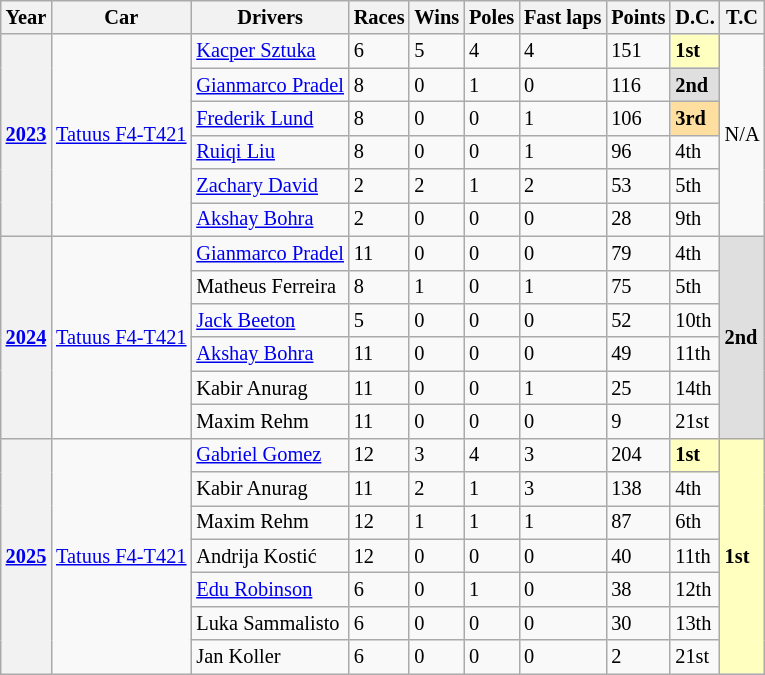<table class="wikitable" style="font-size:85%">
<tr>
<th>Year</th>
<th>Car</th>
<th>Drivers</th>
<th>Races</th>
<th>Wins</th>
<th>Poles</th>
<th>Fast laps</th>
<th>Points</th>
<th>D.C.</th>
<th><strong>T.C</strong></th>
</tr>
<tr>
<th rowspan="6"><a href='#'>2023</a></th>
<td rowspan="6"><a href='#'>Tatuus F4-T421</a></td>
<td> <a href='#'>Kacper Sztuka</a></td>
<td>6</td>
<td>5</td>
<td>4</td>
<td>4</td>
<td>151</td>
<td style="background:#FFFFBF;"><strong>1st</strong></td>
<td rowspan="6">N/A</td>
</tr>
<tr>
<td> <a href='#'>Gianmarco Pradel</a></td>
<td>8</td>
<td>0</td>
<td>1</td>
<td>0</td>
<td>116</td>
<td style="background:#DFDFDF;"><strong>2nd</strong></td>
</tr>
<tr>
<td> <a href='#'>Frederik Lund</a></td>
<td>8</td>
<td>0</td>
<td>0</td>
<td>1</td>
<td>106</td>
<td style="background:#FFDF9F;"><strong>3rd</strong></td>
</tr>
<tr>
<td> <a href='#'>Ruiqi Liu</a></td>
<td>8</td>
<td>0</td>
<td>0</td>
<td>1</td>
<td>96</td>
<td>4th</td>
</tr>
<tr>
<td> <a href='#'>Zachary David</a></td>
<td>2</td>
<td>2</td>
<td>1</td>
<td>2</td>
<td>53</td>
<td>5th</td>
</tr>
<tr>
<td> <a href='#'>Akshay Bohra</a></td>
<td>2</td>
<td>0</td>
<td>0</td>
<td>0</td>
<td>28</td>
<td>9th</td>
</tr>
<tr>
<th rowspan="6"><a href='#'>2024</a></th>
<td rowspan="6"><a href='#'>Tatuus F4-T421</a></td>
<td> <a href='#'>Gianmarco Pradel</a></td>
<td>11</td>
<td>0</td>
<td>0</td>
<td>0</td>
<td>79</td>
<td>4th</td>
<td rowspan="6" style="background:#DFDFDF;"><strong>2nd</strong></td>
</tr>
<tr>
<td> Matheus Ferreira</td>
<td>8</td>
<td>1</td>
<td>0</td>
<td>1</td>
<td>75</td>
<td>5th</td>
</tr>
<tr>
<td> <a href='#'>Jack Beeton</a></td>
<td>5</td>
<td>0</td>
<td>0</td>
<td>0</td>
<td>52</td>
<td>10th</td>
</tr>
<tr>
<td> <a href='#'>Akshay Bohra</a></td>
<td>11</td>
<td>0</td>
<td>0</td>
<td>0</td>
<td>49</td>
<td>11th</td>
</tr>
<tr>
<td> Kabir Anurag</td>
<td>11</td>
<td>0</td>
<td>0</td>
<td>1</td>
<td>25</td>
<td>14th</td>
</tr>
<tr>
<td> Maxim Rehm</td>
<td>11</td>
<td>0</td>
<td>0</td>
<td>0</td>
<td>9</td>
<td>21st</td>
</tr>
<tr>
<th rowspan="7"><a href='#'>2025</a></th>
<td rowspan="7"><a href='#'>Tatuus F4-T421</a></td>
<td> <a href='#'>Gabriel Gomez</a></td>
<td>12</td>
<td>3</td>
<td>4</td>
<td>3</td>
<td>204</td>
<td style="background:#FFFFBF;"><strong>1st</strong></td>
<td rowspan="7" style="background:#FFFFBF;"><strong>1st</strong></td>
</tr>
<tr>
<td> Kabir Anurag</td>
<td>11</td>
<td>2</td>
<td>1</td>
<td>3</td>
<td>138</td>
<td>4th</td>
</tr>
<tr>
<td> Maxim Rehm</td>
<td>12</td>
<td>1</td>
<td>1</td>
<td>1</td>
<td>87</td>
<td>6th</td>
</tr>
<tr>
<td> Andrija Kostić</td>
<td>12</td>
<td>0</td>
<td>0</td>
<td>0</td>
<td>40</td>
<td>11th</td>
</tr>
<tr>
<td> <a href='#'>Edu Robinson</a></td>
<td>6</td>
<td>0</td>
<td>1</td>
<td>0</td>
<td>38</td>
<td>12th</td>
</tr>
<tr>
<td> Luka Sammalisto</td>
<td>6</td>
<td>0</td>
<td>0</td>
<td>0</td>
<td>30</td>
<td>13th</td>
</tr>
<tr>
<td> Jan Koller</td>
<td>6</td>
<td>0</td>
<td>0</td>
<td>0</td>
<td>2</td>
<td>21st</td>
</tr>
</table>
